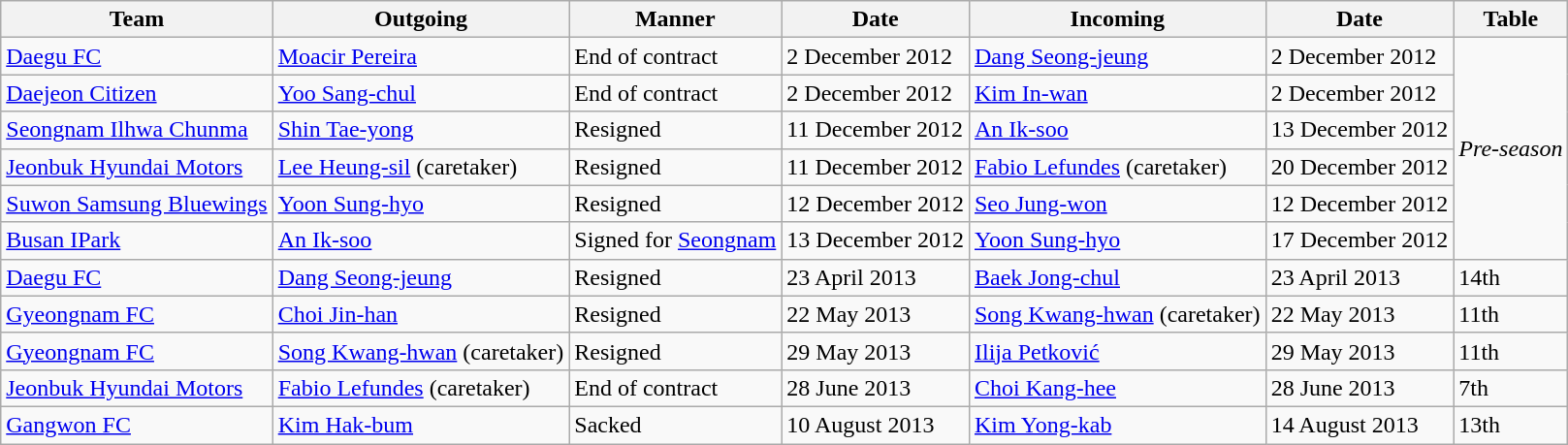<table class="wikitable">
<tr>
<th>Team</th>
<th>Outgoing</th>
<th>Manner</th>
<th>Date</th>
<th>Incoming</th>
<th>Date</th>
<th>Table</th>
</tr>
<tr>
<td><a href='#'>Daegu FC</a></td>
<td> <a href='#'>Moacir Pereira</a></td>
<td>End of contract</td>
<td>2 December 2012</td>
<td> <a href='#'>Dang Seong-jeung</a></td>
<td>2 December 2012</td>
<td rowspan="6"><em>Pre-season</em></td>
</tr>
<tr>
<td><a href='#'>Daejeon Citizen</a></td>
<td> <a href='#'>Yoo Sang-chul</a></td>
<td>End of contract</td>
<td>2 December 2012</td>
<td> <a href='#'>Kim In-wan</a></td>
<td>2 December 2012</td>
</tr>
<tr>
<td><a href='#'>Seongnam Ilhwa Chunma</a></td>
<td> <a href='#'>Shin Tae-yong</a></td>
<td>Resigned</td>
<td>11 December 2012</td>
<td> <a href='#'>An Ik-soo</a></td>
<td>13 December 2012</td>
</tr>
<tr>
<td><a href='#'>Jeonbuk Hyundai Motors</a></td>
<td> <a href='#'>Lee Heung-sil</a> (caretaker)</td>
<td>Resigned</td>
<td>11 December 2012</td>
<td> <a href='#'>Fabio Lefundes</a> (caretaker)</td>
<td>20 December 2012</td>
</tr>
<tr>
<td><a href='#'>Suwon Samsung Bluewings</a></td>
<td> <a href='#'>Yoon Sung-hyo</a></td>
<td>Resigned</td>
<td>12 December 2012</td>
<td> <a href='#'>Seo Jung-won</a></td>
<td>12 December 2012</td>
</tr>
<tr>
<td><a href='#'>Busan IPark</a></td>
<td> <a href='#'>An Ik-soo</a></td>
<td>Signed for <a href='#'>Seongnam</a></td>
<td>13 December 2012</td>
<td> <a href='#'>Yoon Sung-hyo</a></td>
<td>17 December 2012</td>
</tr>
<tr>
<td><a href='#'>Daegu FC</a></td>
<td> <a href='#'>Dang Seong-jeung</a></td>
<td>Resigned</td>
<td>23 April 2013</td>
<td> <a href='#'>Baek Jong-chul</a></td>
<td>23 April 2013</td>
<td>14th</td>
</tr>
<tr>
<td><a href='#'>Gyeongnam FC</a></td>
<td> <a href='#'>Choi Jin-han</a></td>
<td>Resigned</td>
<td>22 May 2013</td>
<td> <a href='#'>Song Kwang-hwan</a> (caretaker)</td>
<td>22 May 2013</td>
<td>11th</td>
</tr>
<tr>
<td><a href='#'>Gyeongnam FC</a></td>
<td> <a href='#'>Song Kwang-hwan</a> (caretaker)</td>
<td>Resigned</td>
<td>29 May 2013</td>
<td> <a href='#'>Ilija Petković</a></td>
<td>29 May 2013</td>
<td>11th</td>
</tr>
<tr>
<td><a href='#'>Jeonbuk Hyundai Motors</a></td>
<td> <a href='#'>Fabio Lefundes</a> (caretaker)</td>
<td>End of contract</td>
<td>28 June 2013</td>
<td> <a href='#'>Choi Kang-hee</a></td>
<td>28 June 2013</td>
<td>7th</td>
</tr>
<tr>
<td><a href='#'>Gangwon FC</a></td>
<td> <a href='#'>Kim Hak-bum</a></td>
<td>Sacked</td>
<td>10 August 2013</td>
<td> <a href='#'>Kim Yong-kab</a></td>
<td>14 August 2013</td>
<td>13th</td>
</tr>
</table>
